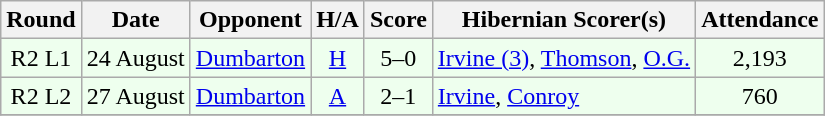<table class="wikitable" style="text-align:center">
<tr>
<th>Round</th>
<th>Date</th>
<th>Opponent</th>
<th>H/A</th>
<th>Score</th>
<th>Hibernian Scorer(s)</th>
<th>Attendance</th>
</tr>
<tr bgcolor=#EEFFEE>
<td>R2 L1</td>
<td align=left>24 August</td>
<td align=left><a href='#'>Dumbarton</a></td>
<td><a href='#'>H</a></td>
<td>5–0</td>
<td align=left><a href='#'>Irvine (3)</a>, <a href='#'>Thomson</a>, <a href='#'>O.G.</a></td>
<td>2,193</td>
</tr>
<tr bgcolor=#EEFFEE>
<td>R2 L2</td>
<td align=left>27 August</td>
<td align=left><a href='#'>Dumbarton</a></td>
<td><a href='#'>A</a></td>
<td>2–1</td>
<td align=left><a href='#'>Irvine</a>, <a href='#'>Conroy</a></td>
<td>760</td>
</tr>
<tr>
</tr>
</table>
